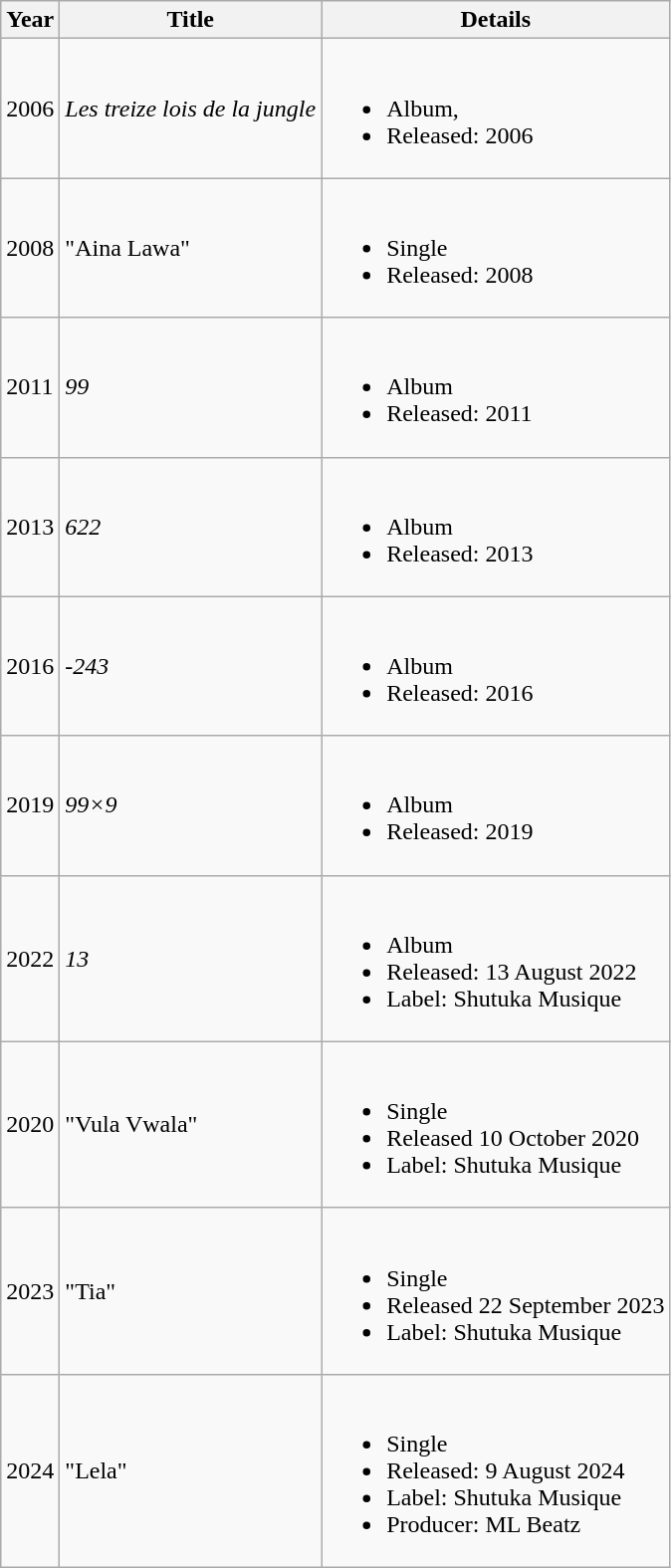<table class="wikitable plainrowheaders">
<tr>
<th>Year</th>
<th>Title</th>
<th>Details</th>
</tr>
<tr>
<td>2006</td>
<td><em>Les treize lois de la jungle</em></td>
<td><br><ul><li>Album,</li><li>Released: 2006</li></ul></td>
</tr>
<tr>
<td>2008</td>
<td>"Aina Lawa"</td>
<td><br><ul><li>Single</li><li>Released: 2008</li></ul></td>
</tr>
<tr>
<td>2011</td>
<td><em>99</em></td>
<td><br><ul><li>Album</li><li>Released: 2011</li></ul></td>
</tr>
<tr>
<td>2013</td>
<td><em>622</em></td>
<td><br><ul><li>Album</li><li>Released: 2013</li></ul></td>
</tr>
<tr>
<td>2016</td>
<td><em>-243</em></td>
<td><br><ul><li>Album</li><li>Released: 2016</li></ul></td>
</tr>
<tr>
<td>2019</td>
<td><em>99×9</em></td>
<td><br><ul><li>Album</li><li>Released: 2019</li></ul></td>
</tr>
<tr>
<td>2022</td>
<td><em>13</em></td>
<td><br><ul><li>Album</li><li>Released: 13 August 2022</li><li>Label: Shutuka Musique</li></ul></td>
</tr>
<tr>
<td>2020</td>
<td>"Vula Vwala"</td>
<td><br><ul><li>Single</li><li>Released 10 October 2020</li><li>Label: Shutuka Musique</li></ul></td>
</tr>
<tr>
<td>2023</td>
<td>"Tia"</td>
<td><br><ul><li>Single</li><li>Released 22 September 2023</li><li>Label: Shutuka Musique</li></ul></td>
</tr>
<tr>
<td>2024</td>
<td>"Lela"</td>
<td><br><ul><li>Single</li><li>Released: 9 August 2024</li><li>Label: Shutuka Musique</li><li>Producer: ML Beatz</li></ul></td>
</tr>
</table>
